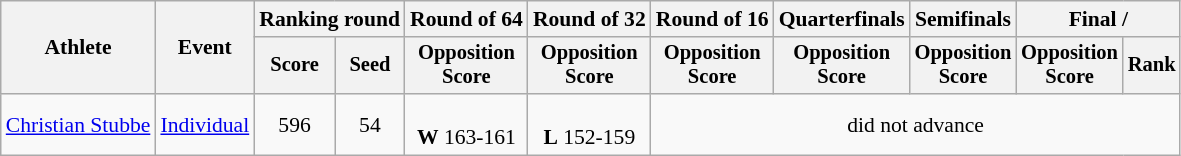<table class="wikitable" style="font-size:90%">
<tr>
<th rowspan="2">Athlete</th>
<th rowspan="2">Event</th>
<th colspan="2">Ranking round</th>
<th>Round of 64</th>
<th>Round of 32</th>
<th>Round of 16</th>
<th>Quarterfinals</th>
<th>Semifinals</th>
<th colspan="2">Final / </th>
</tr>
<tr style="font-size:95%">
<th>Score</th>
<th>Seed</th>
<th>Opposition<br>Score</th>
<th>Opposition<br>Score</th>
<th>Opposition<br>Score</th>
<th>Opposition<br>Score</th>
<th>Opposition<br>Score</th>
<th>Opposition<br>Score</th>
<th>Rank</th>
</tr>
<tr>
<td align=left><a href='#'>Christian Stubbe</a></td>
<td align=left><a href='#'>Individual</a></td>
<td align=center>596</td>
<td align=center>54</td>
<td align=center><br><strong>W</strong> 163-161</td>
<td align=center><br><strong>L</strong> 152-159</td>
<td align=center colspan=5>did not advance</td>
</tr>
</table>
